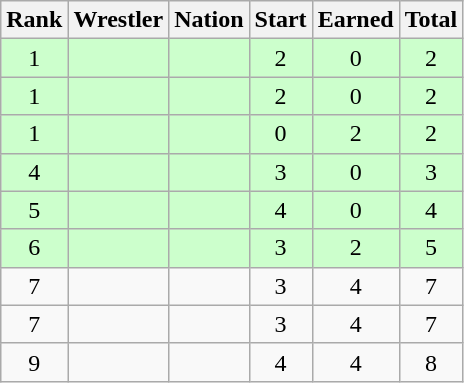<table class="wikitable sortable" style="text-align:center;">
<tr>
<th>Rank</th>
<th>Wrestler</th>
<th>Nation</th>
<th>Start</th>
<th>Earned</th>
<th>Total</th>
</tr>
<tr style="background:#cfc;">
<td>1</td>
<td align=left></td>
<td align=left></td>
<td>2</td>
<td>0</td>
<td>2</td>
</tr>
<tr style="background:#cfc;">
<td>1</td>
<td align=left></td>
<td align=left></td>
<td>2</td>
<td>0</td>
<td>2</td>
</tr>
<tr style="background:#cfc;">
<td>1</td>
<td align=left></td>
<td align=left></td>
<td>0</td>
<td>2</td>
<td>2</td>
</tr>
<tr style="background:#cfc;">
<td>4</td>
<td align=left></td>
<td align=left></td>
<td>3</td>
<td>0</td>
<td>3</td>
</tr>
<tr style="background:#cfc;">
<td>5</td>
<td align=left></td>
<td align=left></td>
<td>4</td>
<td>0</td>
<td>4</td>
</tr>
<tr style="background:#cfc;">
<td>6</td>
<td align=left></td>
<td align=left></td>
<td>3</td>
<td>2</td>
<td>5</td>
</tr>
<tr>
<td>7</td>
<td align=left></td>
<td align=left></td>
<td>3</td>
<td>4</td>
<td>7</td>
</tr>
<tr>
<td>7</td>
<td align=left></td>
<td align=left></td>
<td>3</td>
<td>4</td>
<td>7</td>
</tr>
<tr>
<td>9</td>
<td align=left></td>
<td align=left></td>
<td>4</td>
<td>4</td>
<td>8</td>
</tr>
</table>
